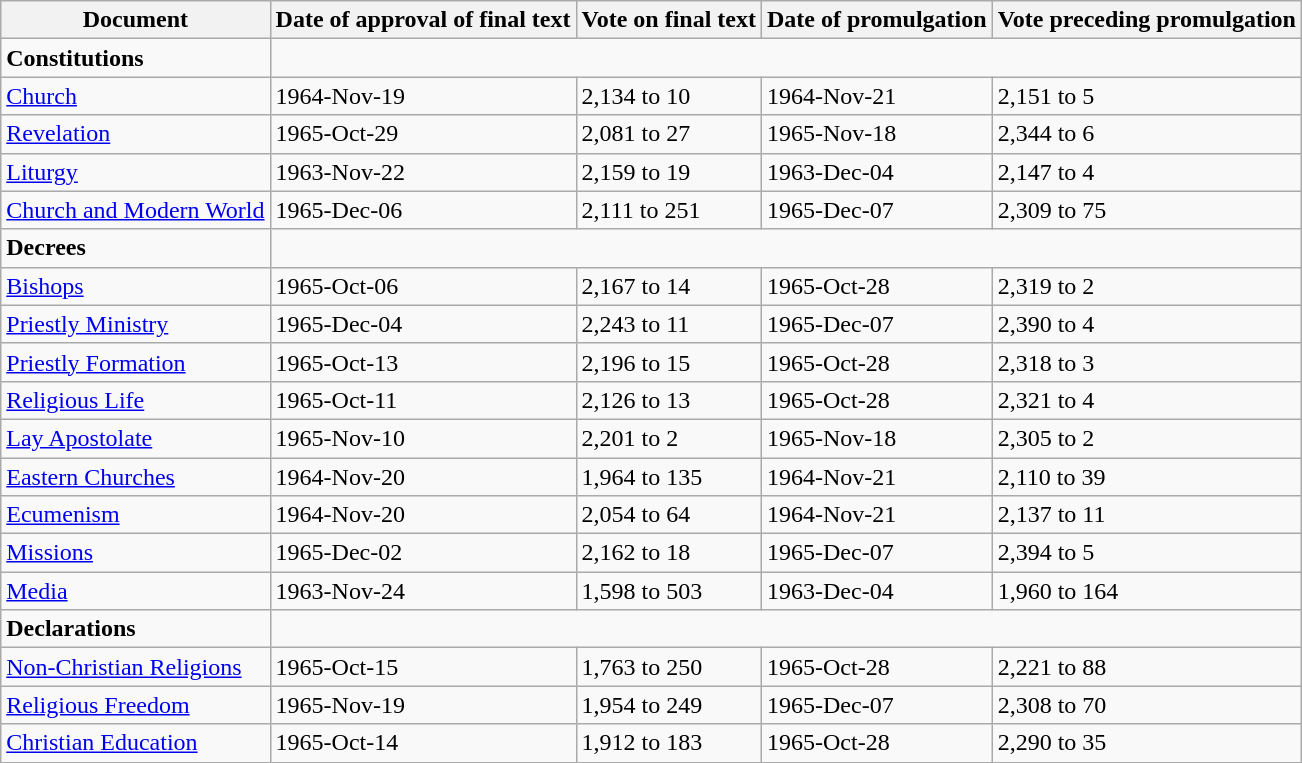<table class="wikitable">
<tr>
<th>Document</th>
<th>Date of approval of final text</th>
<th>Vote on final text</th>
<th>Date of promulgation</th>
<th>Vote preceding promulgation</th>
</tr>
<tr>
<td><strong>Constitutions</strong></td>
</tr>
<tr>
<td><a href='#'>Church</a></td>
<td>1964-Nov-19</td>
<td>2,134 to 10</td>
<td>1964-Nov-21</td>
<td>2,151 to 5</td>
</tr>
<tr>
<td><a href='#'>Revelation</a></td>
<td>1965-Oct-29</td>
<td>2,081 to 27</td>
<td>1965-Nov-18</td>
<td>2,344 to 6</td>
</tr>
<tr>
<td><a href='#'>Liturgy</a></td>
<td>1963-Nov-22</td>
<td>2,159 to 19</td>
<td>1963-Dec-04</td>
<td>2,147 to 4</td>
</tr>
<tr>
<td><a href='#'>Church and Modern World</a></td>
<td>1965-Dec-06</td>
<td>2,111 to 251</td>
<td>1965-Dec-07</td>
<td>2,309 to 75</td>
</tr>
<tr>
<td><strong>Decrees</strong></td>
</tr>
<tr>
<td><a href='#'>Bishops</a></td>
<td>1965-Oct-06</td>
<td>2,167 to 14</td>
<td>1965-Oct-28</td>
<td>2,319 to 2</td>
</tr>
<tr>
<td><a href='#'>Priestly Ministry</a></td>
<td>1965-Dec-04</td>
<td>2,243 to 11</td>
<td>1965-Dec-07</td>
<td>2,390 to 4</td>
</tr>
<tr>
<td><a href='#'>Priestly Formation</a></td>
<td>1965-Oct-13</td>
<td>2,196 to 15</td>
<td>1965-Oct-28</td>
<td>2,318 to 3</td>
</tr>
<tr>
<td><a href='#'>Religious Life</a></td>
<td>1965-Oct-11</td>
<td>2,126 to 13</td>
<td>1965-Oct-28</td>
<td>2,321 to 4</td>
</tr>
<tr>
<td><a href='#'>Lay Apostolate</a></td>
<td>1965-Nov-10</td>
<td>2,201 to 2</td>
<td>1965-Nov-18</td>
<td>2,305 to 2</td>
</tr>
<tr>
<td><a href='#'>Eastern Churches</a></td>
<td>1964-Nov-20</td>
<td>1,964 to 135</td>
<td>1964-Nov-21</td>
<td>2,110 to 39</td>
</tr>
<tr>
<td><a href='#'>Ecumenism</a></td>
<td>1964-Nov-20</td>
<td>2,054 to 64</td>
<td>1964-Nov-21</td>
<td>2,137 to 11</td>
</tr>
<tr>
<td><a href='#'>Missions</a></td>
<td>1965-Dec-02</td>
<td>2,162 to 18</td>
<td>1965-Dec-07</td>
<td>2,394 to 5</td>
</tr>
<tr>
<td><a href='#'>Media</a></td>
<td>1963-Nov-24</td>
<td>1,598 to 503</td>
<td>1963-Dec-04</td>
<td>1,960 to 164</td>
</tr>
<tr>
<td><strong>Declarations</strong></td>
</tr>
<tr>
<td><a href='#'>Non-Christian Religions</a></td>
<td>1965-Oct-15</td>
<td>1,763 to 250</td>
<td>1965-Oct-28</td>
<td>2,221 to 88</td>
</tr>
<tr>
<td><a href='#'>Religious Freedom</a></td>
<td>1965-Nov-19</td>
<td>1,954 to 249</td>
<td>1965-Dec-07</td>
<td>2,308 to 70</td>
</tr>
<tr>
<td><a href='#'>Christian Education</a></td>
<td>1965-Oct-14</td>
<td>1,912 to 183</td>
<td>1965-Oct-28</td>
<td>2,290 to 35</td>
</tr>
</table>
